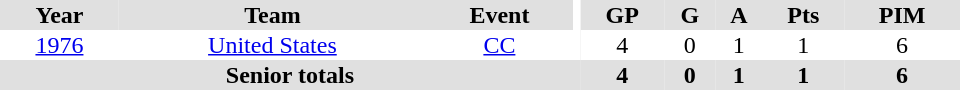<table border="0" cellpadding="1" cellspacing="0" ID="Table3" style="text-align:center; width:40em">
<tr bgcolor="#e0e0e0">
<th>Year</th>
<th>Team</th>
<th>Event</th>
<th rowspan="102" bgcolor="#ffffff"></th>
<th>GP</th>
<th>G</th>
<th>A</th>
<th>Pts</th>
<th>PIM</th>
</tr>
<tr>
<td><a href='#'>1976</a></td>
<td><a href='#'>United States</a></td>
<td><a href='#'>CC</a></td>
<td>4</td>
<td>0</td>
<td>1</td>
<td>1</td>
<td>6</td>
</tr>
<tr bgcolor="#e0e0e0">
<th colspan="4">Senior totals</th>
<th>4</th>
<th>0</th>
<th>1</th>
<th>1</th>
<th>6</th>
</tr>
</table>
